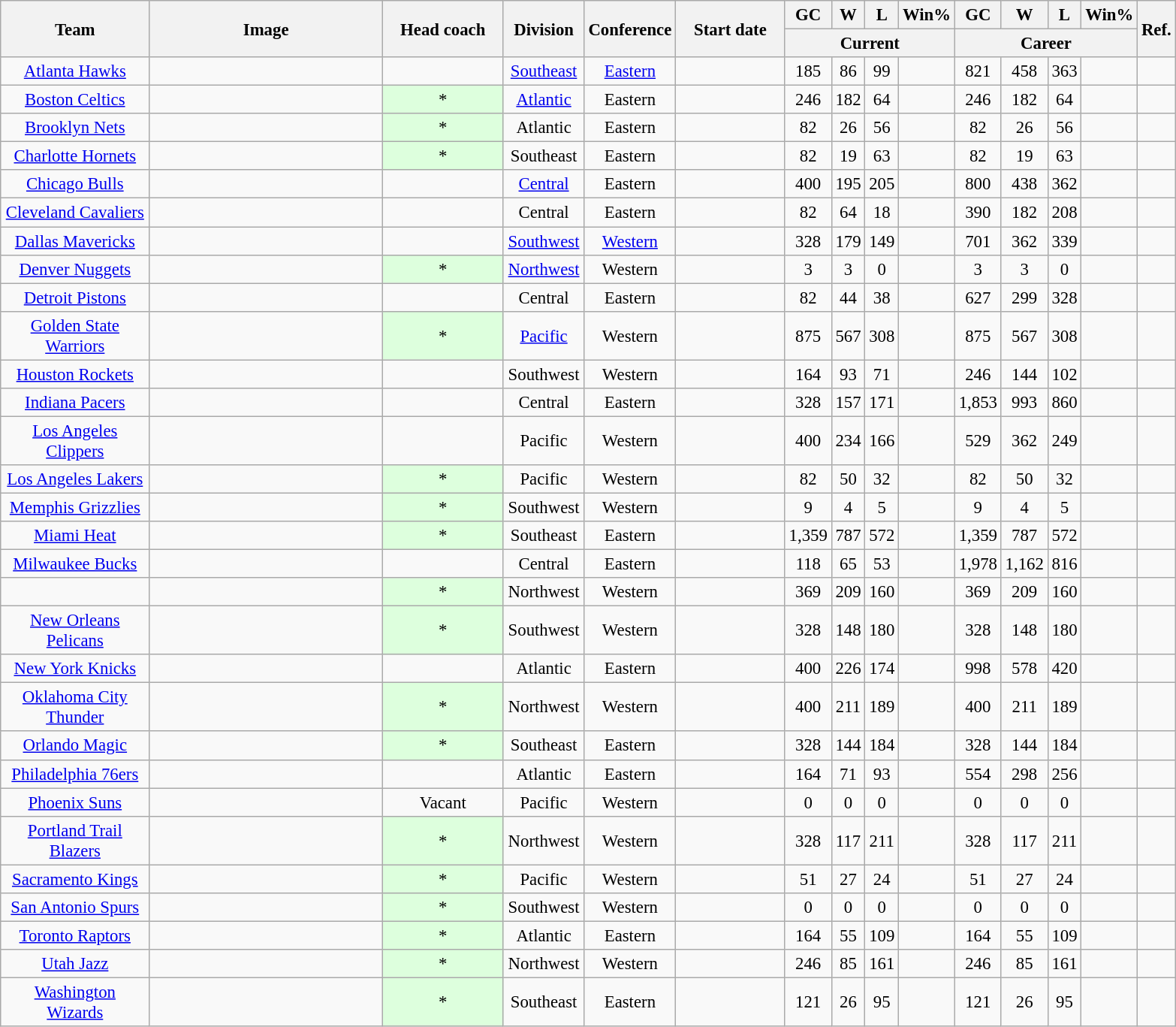<table class="wikitable sortable" style="text-align:center; font-size:95%">
<tr>
<th rowspan="2" scope="col" style="width:125px">Team</th>
<th rowspan="2" scope="col" style="width:200px" class="unsortable">Image</th>
<th rowspan="2" scope="col" style="width:100px">Head coach</th>
<th scope="col" rowspan="2" style="width:65px">Division</th>
<th scope="col" rowspan="2" style="width:65px">Conference</th>
<th scope="col" rowspan="2" style="width:90px">Start date</th>
<th scope="col" style="width:20px">GC</th>
<th scope="col" style="width:20px">W</th>
<th scope="col" style="width:20px">L</th>
<th scope="col" style="width:30px">Win%</th>
<th scope="col" style="width:20px">GC</th>
<th scope="col" style="width:20px">W</th>
<th scope="col" style="width:20px">L</th>
<th scope="col" style="width:30px">Win%</th>
<th scope="col" rowspan="2" class="unsortable">Ref.</th>
</tr>
<tr class="unsortable">
<th colspan="4" scope="col">Current</th>
<th scope="col" colspan="4">Career</th>
</tr>
<tr>
<td><a href='#'>Atlanta Hawks</a></td>
<td></td>
<td></td>
<td><a href='#'>Southeast</a></td>
<td><a href='#'>Eastern</a></td>
<td><a href='#'></a></td>
<td>185</td>
<td>86</td>
<td>99</td>
<td></td>
<td>821</td>
<td>458</td>
<td>363</td>
<td></td>
<td></td>
</tr>
<tr>
<td><a href='#'>Boston Celtics</a></td>
<td></td>
<td style="background-color:#DDFFDD">*</td>
<td><a href='#'>Atlantic</a></td>
<td>Eastern</td>
<td><a href='#'></a></td>
<td>246</td>
<td>182</td>
<td>64</td>
<td></td>
<td>246</td>
<td>182</td>
<td>64</td>
<td></td>
<td></td>
</tr>
<tr>
<td><a href='#'>Brooklyn Nets</a></td>
<td></td>
<td style="background-color:#DDFFDD">*</td>
<td>Atlantic</td>
<td>Eastern</td>
<td><a href='#'></a></td>
<td>82</td>
<td>26</td>
<td>56</td>
<td></td>
<td>82</td>
<td>26</td>
<td>56</td>
<td></td>
<td></td>
</tr>
<tr>
<td><a href='#'>Charlotte Hornets</a></td>
<td></td>
<td style="background-color:#DDFFDD">*</td>
<td>Southeast</td>
<td>Eastern</td>
<td><a href='#'></a></td>
<td>82</td>
<td>19</td>
<td>63</td>
<td></td>
<td>82</td>
<td>19</td>
<td>63</td>
<td></td>
<td></td>
</tr>
<tr>
<td><a href='#'>Chicago Bulls</a></td>
<td></td>
<td></td>
<td><a href='#'>Central</a></td>
<td>Eastern</td>
<td><a href='#'></a></td>
<td>400</td>
<td>195</td>
<td>205</td>
<td></td>
<td>800</td>
<td>438</td>
<td>362</td>
<td></td>
<td></td>
</tr>
<tr>
<td><a href='#'>Cleveland Cavaliers</a></td>
<td></td>
<td></td>
<td>Central</td>
<td>Eastern</td>
<td><a href='#'></a></td>
<td>82</td>
<td>64</td>
<td>18</td>
<td></td>
<td>390</td>
<td>182</td>
<td>208</td>
<td></td>
<td></td>
</tr>
<tr>
<td><a href='#'>Dallas Mavericks</a></td>
<td></td>
<td></td>
<td><a href='#'>Southwest</a></td>
<td><a href='#'>Western</a></td>
<td><a href='#'></a></td>
<td>328</td>
<td>179</td>
<td>149</td>
<td></td>
<td>701</td>
<td>362</td>
<td>339</td>
<td></td>
<td></td>
</tr>
<tr>
<td><a href='#'>Denver Nuggets</a></td>
<td></td>
<td style="background-color:#DDFFDD">*</td>
<td><a href='#'>Northwest</a></td>
<td>Western</td>
<td><a href='#'></a></td>
<td>3</td>
<td>3</td>
<td>0</td>
<td></td>
<td>3</td>
<td>3</td>
<td>0</td>
<td></td>
<td></td>
</tr>
<tr>
<td><a href='#'>Detroit Pistons</a></td>
<td></td>
<td></td>
<td>Central</td>
<td>Eastern</td>
<td><a href='#'></a></td>
<td>82</td>
<td>44</td>
<td>38</td>
<td></td>
<td>627</td>
<td>299</td>
<td>328</td>
<td></td>
<td></td>
</tr>
<tr>
<td><a href='#'>Golden State Warriors</a></td>
<td></td>
<td style="background-color:#DDFFDD">*</td>
<td><a href='#'>Pacific</a></td>
<td>Western</td>
<td><a href='#'></a></td>
<td>875</td>
<td>567</td>
<td>308</td>
<td></td>
<td>875</td>
<td>567</td>
<td>308</td>
<td></td>
<td></td>
</tr>
<tr>
<td><a href='#'>Houston Rockets</a></td>
<td></td>
<td></td>
<td>Southwest</td>
<td>Western</td>
<td><a href='#'></a></td>
<td>164</td>
<td>93</td>
<td>71</td>
<td></td>
<td>246</td>
<td>144</td>
<td>102</td>
<td></td>
<td></td>
</tr>
<tr>
<td><a href='#'>Indiana Pacers</a></td>
<td></td>
<td></td>
<td>Central</td>
<td>Eastern</td>
<td><a href='#'></a></td>
<td>328</td>
<td>157</td>
<td>171</td>
<td></td>
<td>1,853</td>
<td>993</td>
<td>860</td>
<td></td>
<td></td>
</tr>
<tr>
<td><a href='#'>Los Angeles Clippers</a></td>
<td></td>
<td></td>
<td>Pacific</td>
<td>Western</td>
<td><a href='#'></a></td>
<td>400</td>
<td>234</td>
<td>166</td>
<td></td>
<td>529</td>
<td>362</td>
<td>249</td>
<td></td>
<td></td>
</tr>
<tr>
<td><a href='#'>Los Angeles Lakers</a></td>
<td></td>
<td style="background-color:#DDFFDD">*</td>
<td>Pacific</td>
<td>Western</td>
<td><a href='#'></a></td>
<td>82</td>
<td>50</td>
<td>32</td>
<td></td>
<td>82</td>
<td>50</td>
<td>32</td>
<td></td>
<td></td>
</tr>
<tr>
<td><a href='#'>Memphis Grizzlies</a></td>
<td></td>
<td style="background-color:#DDFFDD">*</td>
<td>Southwest</td>
<td>Western</td>
<td><a href='#'></a></td>
<td>9</td>
<td>4</td>
<td>5</td>
<td></td>
<td>9</td>
<td>4</td>
<td>5</td>
<td></td>
<td></td>
</tr>
<tr>
<td><a href='#'>Miami Heat</a></td>
<td></td>
<td style="background-color:#DDFFDD">*</td>
<td>Southeast</td>
<td>Eastern</td>
<td><a href='#'></a></td>
<td>1,359</td>
<td>787</td>
<td>572</td>
<td></td>
<td>1,359</td>
<td>787</td>
<td>572</td>
<td></td>
<td></td>
</tr>
<tr>
<td><a href='#'>Milwaukee Bucks</a></td>
<td></td>
<td></td>
<td>Central</td>
<td>Eastern</td>
<td><a href='#'></a></td>
<td>118</td>
<td>65</td>
<td>53</td>
<td></td>
<td>1,978</td>
<td>1,162</td>
<td>816</td>
<td></td>
<td></td>
</tr>
<tr>
<td></td>
<td></td>
<td style="background-color:#DDFFDD">*</td>
<td>Northwest</td>
<td>Western</td>
<td><a href='#'></a></td>
<td>369</td>
<td>209</td>
<td>160</td>
<td></td>
<td>369</td>
<td>209</td>
<td>160</td>
<td></td>
<td></td>
</tr>
<tr>
<td><a href='#'>New Orleans Pelicans</a></td>
<td></td>
<td style="background-color:#DDFFDD">*</td>
<td>Southwest</td>
<td>Western</td>
<td><a href='#'></a></td>
<td>328</td>
<td>148</td>
<td>180</td>
<td></td>
<td>328</td>
<td>148</td>
<td>180</td>
<td></td>
<td></td>
</tr>
<tr>
<td><a href='#'>New York Knicks</a></td>
<td></td>
<td></td>
<td>Atlantic</td>
<td>Eastern</td>
<td><a href='#'></a></td>
<td>400</td>
<td>226</td>
<td>174</td>
<td></td>
<td>998</td>
<td>578</td>
<td>420</td>
<td></td>
<td></td>
</tr>
<tr>
<td><a href='#'>Oklahoma City Thunder</a></td>
<td></td>
<td style="background-color:#DDFFDD">*</td>
<td>Northwest</td>
<td>Western</td>
<td><a href='#'></a></td>
<td>400</td>
<td>211</td>
<td>189</td>
<td></td>
<td>400</td>
<td>211</td>
<td>189</td>
<td></td>
<td></td>
</tr>
<tr>
<td><a href='#'>Orlando Magic</a></td>
<td></td>
<td style="background-color:#DDFFDD">*</td>
<td>Southeast</td>
<td>Eastern</td>
<td><a href='#'></a></td>
<td>328</td>
<td>144</td>
<td>184</td>
<td></td>
<td>328</td>
<td>144</td>
<td>184</td>
<td></td>
<td></td>
</tr>
<tr>
<td><a href='#'>Philadelphia 76ers</a></td>
<td></td>
<td></td>
<td>Atlantic</td>
<td>Eastern</td>
<td><a href='#'></a></td>
<td>164</td>
<td>71</td>
<td>93</td>
<td></td>
<td>554</td>
<td>298</td>
<td>256</td>
<td></td>
<td></td>
</tr>
<tr>
<td><a href='#'>Phoenix Suns</a></td>
<td></td>
<td>Vacant</td>
<td>Pacific</td>
<td>Western</td>
<td><a href='#'></a></td>
<td>0</td>
<td>0</td>
<td>0</td>
<td></td>
<td>0</td>
<td>0</td>
<td>0</td>
<td></td>
<td></td>
</tr>
<tr>
<td><a href='#'>Portland Trail Blazers</a></td>
<td></td>
<td style="background-color:#DDFFDD">*</td>
<td>Northwest</td>
<td>Western</td>
<td><a href='#'></a></td>
<td>328</td>
<td>117</td>
<td>211</td>
<td></td>
<td>328</td>
<td>117</td>
<td>211</td>
<td></td>
<td></td>
</tr>
<tr>
<td><a href='#'>Sacramento Kings</a></td>
<td></td>
<td style="background-color:#DDFFDD">*</td>
<td>Pacific</td>
<td>Western</td>
<td><a href='#'></a></td>
<td>51</td>
<td>27</td>
<td>24</td>
<td></td>
<td>51</td>
<td>27</td>
<td>24</td>
<td></td>
<td></td>
</tr>
<tr>
<td><a href='#'>San Antonio Spurs</a></td>
<td></td>
<td style="background-color:#DDFFDD">*</td>
<td>Southwest</td>
<td>Western</td>
<td><a href='#'></a></td>
<td>0</td>
<td>0</td>
<td>0</td>
<td></td>
<td>0</td>
<td>0</td>
<td>0</td>
<td></td>
<td></td>
</tr>
<tr>
<td><a href='#'>Toronto Raptors</a></td>
<td></td>
<td style="background-color:#DDFFDD">*</td>
<td>Atlantic</td>
<td>Eastern</td>
<td><a href='#'></a></td>
<td>164</td>
<td>55</td>
<td>109</td>
<td></td>
<td>164</td>
<td>55</td>
<td>109</td>
<td></td>
<td></td>
</tr>
<tr>
<td><a href='#'>Utah Jazz</a></td>
<td></td>
<td style="background-color:#DDFFDD">*</td>
<td>Northwest</td>
<td>Western</td>
<td><a href='#'></a></td>
<td>246</td>
<td>85</td>
<td>161</td>
<td></td>
<td>246</td>
<td>85</td>
<td>161</td>
<td></td>
<td></td>
</tr>
<tr>
<td><a href='#'>Washington Wizards</a></td>
<td></td>
<td style="background-color:#DDFFDD">*</td>
<td>Southeast</td>
<td>Eastern</td>
<td><a href='#'></a></td>
<td>121</td>
<td>26</td>
<td>95</td>
<td></td>
<td>121</td>
<td>26</td>
<td>95</td>
<td></td>
<td></td>
</tr>
</table>
